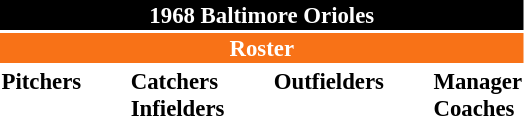<table class="toccolours" style="font-size: 95%;">
<tr>
<th colspan="10" style="background-color: black; color: white; text-align: center;">1968 Baltimore Orioles</th>
</tr>
<tr>
<td colspan="10" style="background-color: #F87217; color: white; text-align: center;"><strong>Roster</strong></td>
</tr>
<tr>
<td valign="top"><strong>Pitchers</strong><br>













</td>
<td width="25px"></td>
<td valign="top"><strong>Catchers</strong><br>


<strong>Infielders</strong>






</td>
<td width="25px"></td>
<td valign="top"><strong>Outfielders</strong><br>






</td>
<td width="25px"></td>
<td valign="top"><strong>Manager</strong><br>

<strong>Coaches</strong>





</td>
</tr>
<tr>
</tr>
</table>
